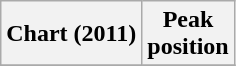<table class="wikitable sortable">
<tr>
<th>Chart (2011)</th>
<th>Peak<br>position</th>
</tr>
<tr>
</tr>
</table>
